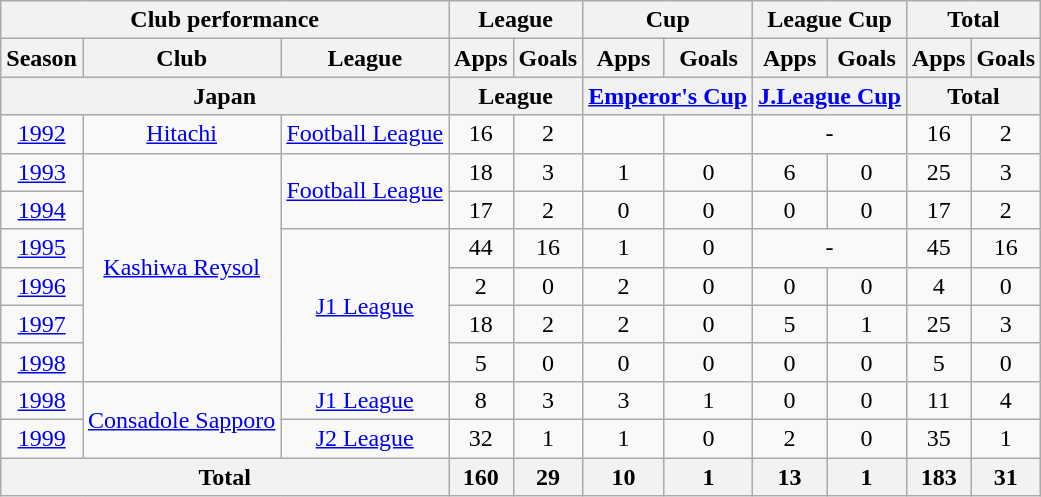<table class="wikitable" style="text-align:center;">
<tr>
<th colspan=3>Club performance</th>
<th colspan=2>League</th>
<th colspan=2>Cup</th>
<th colspan=2>League Cup</th>
<th colspan=2>Total</th>
</tr>
<tr>
<th>Season</th>
<th>Club</th>
<th>League</th>
<th>Apps</th>
<th>Goals</th>
<th>Apps</th>
<th>Goals</th>
<th>Apps</th>
<th>Goals</th>
<th>Apps</th>
<th>Goals</th>
</tr>
<tr>
<th colspan=3>Japan</th>
<th colspan=2>League</th>
<th colspan=2><a href='#'>Emperor's Cup</a></th>
<th colspan=2><a href='#'>J.League Cup</a></th>
<th colspan=2>Total</th>
</tr>
<tr>
<td><a href='#'>1992</a></td>
<td><a href='#'>Hitachi</a></td>
<td><a href='#'>Football League</a></td>
<td>16</td>
<td>2</td>
<td></td>
<td></td>
<td colspan=2>-</td>
<td>16</td>
<td>2</td>
</tr>
<tr>
<td><a href='#'>1993</a></td>
<td rowspan=6><a href='#'>Kashiwa Reysol</a></td>
<td rowspan=2><a href='#'>Football League</a></td>
<td>18</td>
<td>3</td>
<td>1</td>
<td>0</td>
<td>6</td>
<td>0</td>
<td>25</td>
<td>3</td>
</tr>
<tr>
<td><a href='#'>1994</a></td>
<td>17</td>
<td>2</td>
<td>0</td>
<td>0</td>
<td>0</td>
<td>0</td>
<td>17</td>
<td>2</td>
</tr>
<tr>
<td><a href='#'>1995</a></td>
<td rowspan=4><a href='#'>J1 League</a></td>
<td>44</td>
<td>16</td>
<td>1</td>
<td>0</td>
<td colspan=2>-</td>
<td>45</td>
<td>16</td>
</tr>
<tr>
<td><a href='#'>1996</a></td>
<td>2</td>
<td>0</td>
<td>2</td>
<td>0</td>
<td>0</td>
<td>0</td>
<td>4</td>
<td>0</td>
</tr>
<tr>
<td><a href='#'>1997</a></td>
<td>18</td>
<td>2</td>
<td>2</td>
<td>0</td>
<td>5</td>
<td>1</td>
<td>25</td>
<td>3</td>
</tr>
<tr>
<td><a href='#'>1998</a></td>
<td>5</td>
<td>0</td>
<td>0</td>
<td>0</td>
<td>0</td>
<td>0</td>
<td>5</td>
<td>0</td>
</tr>
<tr>
<td><a href='#'>1998</a></td>
<td rowspan=2><a href='#'>Consadole Sapporo</a></td>
<td><a href='#'>J1 League</a></td>
<td>8</td>
<td>3</td>
<td>3</td>
<td>1</td>
<td>0</td>
<td>0</td>
<td>11</td>
<td>4</td>
</tr>
<tr>
<td><a href='#'>1999</a></td>
<td><a href='#'>J2 League</a></td>
<td>32</td>
<td>1</td>
<td>1</td>
<td>0</td>
<td>2</td>
<td>0</td>
<td>35</td>
<td>1</td>
</tr>
<tr>
<th colspan=3>Total</th>
<th>160</th>
<th>29</th>
<th>10</th>
<th>1</th>
<th>13</th>
<th>1</th>
<th>183</th>
<th>31</th>
</tr>
</table>
